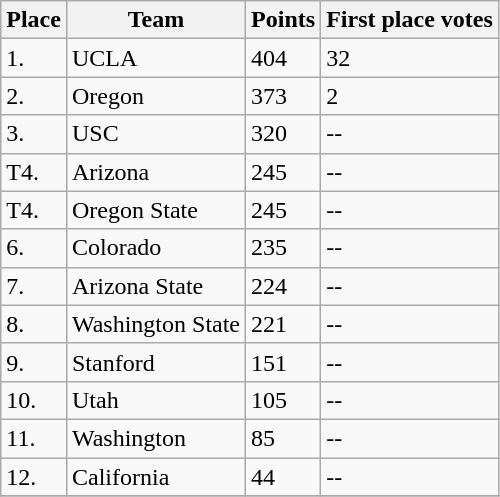<table class="wikitable">
<tr>
<th>Place</th>
<th>Team</th>
<th>Points</th>
<th>First place votes</th>
</tr>
<tr>
<td>1.</td>
<td ! style=>UCLA</td>
<td>404</td>
<td>32</td>
</tr>
<tr>
<td>2.</td>
<td ! style=>Oregon</td>
<td>373</td>
<td>2</td>
</tr>
<tr>
<td>3.</td>
<td ! style=>USC</td>
<td>320</td>
<td>--</td>
</tr>
<tr>
<td>T4.</td>
<td ! style=>Arizona</td>
<td>245</td>
<td>--</td>
</tr>
<tr>
<td>T4.</td>
<td ! style=>Oregon State</td>
<td>245</td>
<td>--</td>
</tr>
<tr>
<td>6.</td>
<td ! style=>Colorado</td>
<td>235</td>
<td>--</td>
</tr>
<tr>
<td>7.</td>
<td ! style=>Arizona State</td>
<td>224</td>
<td>--</td>
</tr>
<tr>
<td>8.</td>
<td ! style=>Washington State</td>
<td>221</td>
<td>--</td>
</tr>
<tr>
<td>9.</td>
<td ! style=>Stanford</td>
<td>151</td>
<td>--</td>
</tr>
<tr>
<td>10.</td>
<td ! style=>Utah</td>
<td>105</td>
<td>--</td>
</tr>
<tr>
<td>11.</td>
<td ! style=>Washington</td>
<td>85</td>
<td>--</td>
</tr>
<tr>
<td>12.</td>
<td ! style=>California</td>
<td>44</td>
<td>--</td>
</tr>
<tr>
</tr>
</table>
